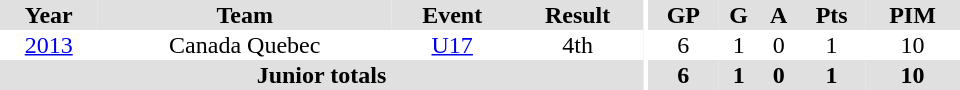<table border="0" cellpadding="1" cellspacing="0" ID="Table3" style="text-align:center; width:40em">
<tr ALIGN="center" bgcolor="#e0e0e0">
<th>Year</th>
<th>Team</th>
<th>Event</th>
<th>Result</th>
<th rowspan="99" bgcolor="#ffffff"></th>
<th>GP</th>
<th>G</th>
<th>A</th>
<th>Pts</th>
<th>PIM</th>
</tr>
<tr>
<td><a href='#'>2013</a></td>
<td>Canada Quebec</td>
<td><a href='#'>U17</a></td>
<td>4th</td>
<td>6</td>
<td>1</td>
<td>0</td>
<td>1</td>
<td>10</td>
</tr>
<tr bgcolor="#e0e0e0">
<th colspan="4">Junior totals</th>
<th>6</th>
<th>1</th>
<th>0</th>
<th>1</th>
<th>10</th>
</tr>
</table>
